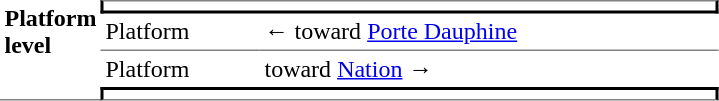<table border=0 cellspacing=0 cellpadding=3>
<tr>
<td style="border-bottom:solid 1px gray;" width=50 rowspan=10 valign=top><strong>Platform level</strong></td>
<td style="border-top:solid 1px gray;border-right:solid 2px black;border-left:solid 2px black;border-bottom:solid 2px black;text-align:center;" colspan=2></td>
</tr>
<tr>
<td style="border-bottom:solid 1px gray;" width=100>Platform </td>
<td style="border-bottom:solid 1px gray;" width=300>←   toward <a href='#'>Porte Dauphine</a> </td>
</tr>
<tr>
<td>Platform </td>
<td>   toward <a href='#'>Nation</a>  →</td>
</tr>
<tr>
<td style="border-top:solid 2px black;border-right:solid 2px black;border-left:solid 2px black;border-bottom:solid 1px gray;text-align:center;" colspan=2></td>
</tr>
</table>
